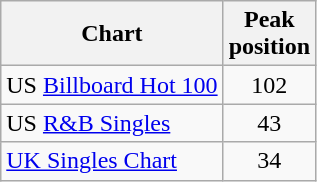<table class="wikitable">
<tr>
<th>Chart</th>
<th>Peak<br>position</th>
</tr>
<tr>
<td>US <a href='#'>Billboard Hot 100</a></td>
<td style="text-align:center;">102</td>
</tr>
<tr>
<td>US <a href='#'>R&B Singles</a></td>
<td style="text-align:center;">43</td>
</tr>
<tr>
<td><a href='#'>UK Singles Chart</a></td>
<td style="text-align:center;">34</td>
</tr>
</table>
